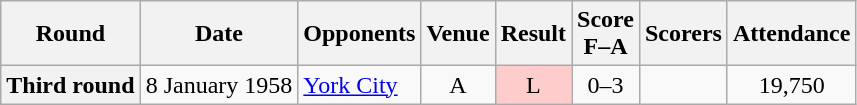<table class="wikitable plainrowheaders" style="text-align:center">
<tr>
<th scope="col">Round</th>
<th scope="col">Date</th>
<th scope="col">Opponents</th>
<th scope="col">Venue</th>
<th scope="col">Result</th>
<th scope="col">Score<br>F–A</th>
<th scope="col">Scorers</th>
<th scope="col">Attendance</th>
</tr>
<tr>
<th scope="row">Third round</th>
<td align="left">8 January 1958</td>
<td align="left"><a href='#'>York City</a></td>
<td>A</td>
<td style=background:#fcc>L</td>
<td>0–3</td>
<td align="left"></td>
<td>19,750</td>
</tr>
</table>
